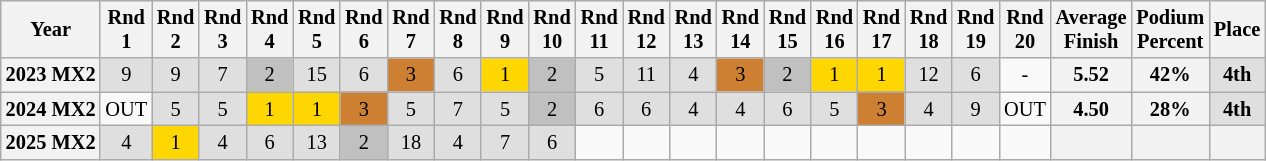<table class="wikitable" style="font-size: 85%; text-align:center">
<tr valign="top">
<th valign="middle">Year</th>
<th>Rnd<br>1</th>
<th>Rnd<br>2</th>
<th>Rnd<br>3</th>
<th>Rnd<br>4</th>
<th>Rnd<br>5</th>
<th>Rnd<br>6</th>
<th>Rnd<br>7</th>
<th>Rnd<br>8</th>
<th>Rnd<br>9</th>
<th>Rnd<br>10</th>
<th>Rnd<br>11</th>
<th>Rnd<br>12</th>
<th>Rnd<br>13</th>
<th>Rnd<br>14</th>
<th>Rnd<br>15</th>
<th>Rnd<br>16</th>
<th>Rnd<br>17</th>
<th>Rnd<br>18</th>
<th>Rnd<br>19</th>
<th>Rnd<br>20</th>
<th valign="middle">Average<br>Finish</th>
<th valign="middle">Podium<br>Percent</th>
<th valign="middle">Place</th>
</tr>
<tr>
<th>2023 MX2</th>
<td style="background:#dfdfdf;">9</td>
<td style="background:#dfdfdf;">9</td>
<td style="background:#dfdfdf;">7</td>
<td style="background:silver;">2</td>
<td style="background:#dfdfdf;">15</td>
<td style="background:#dfdfdf;">6</td>
<td style="background:#cd7f32;">3</td>
<td style="background:#dfdfdf;">6</td>
<td style="background:gold;">1</td>
<td style="background:silver;">2</td>
<td style="background:#dfdfdf;">5</td>
<td style="background:#dfdfdf;">11</td>
<td style="background:#dfdfdf;">4</td>
<td style="background:#cd7f32;">3</td>
<td style="background:silver;">2</td>
<td style="background:gold;">1</td>
<td style="background:gold;">1</td>
<td style="background:#dfdfdf;">12</td>
<td style="background:#dfdfdf;">6</td>
<td>-</td>
<th>5.52</th>
<th>42%</th>
<th style="background:#dfdfdf;">4th</th>
</tr>
<tr>
<th>2024 MX2</th>
<td>OUT</td>
<td style="background:#dfdfdf;">5</td>
<td style="background:#dfdfdf;">5</td>
<td style="background:gold;">1</td>
<td style="background:gold;">1</td>
<td style="background:#cd7f32;">3</td>
<td style="background:#dfdfdf;">5</td>
<td style="background:#dfdfdf;">7</td>
<td style="background:#dfdfdf;">5</td>
<td style="background:silver;">2</td>
<td style="background:#dfdfdf;">6</td>
<td style="background:#dfdfdf;">6</td>
<td style="background:#dfdfdf;">4</td>
<td style="background:#dfdfdf;">4</td>
<td style="background:#dfdfdf;">6</td>
<td style="background:#dfdfdf;">5</td>
<td style="background:#cd7f32;">3</td>
<td style="background:#dfdfdf;">4</td>
<td style="background:#dfdfdf;">9</td>
<td>OUT</td>
<th>4.50</th>
<th>28%</th>
<th style="background:#dfdfdf;">4th</th>
</tr>
<tr>
<th>2025 MX2</th>
<td style="background:#dfdfdf;">4</td>
<td style="background:gold;">1</td>
<td style="background:#dfdfdf;">4</td>
<td style="background:#dfdfdf;">6</td>
<td style="background:#dfdfdf;">13</td>
<td style="background:silver;">2</td>
<td style="background:#dfdfdf;">18</td>
<td style="background:#dfdfdf;">4</td>
<td style="background:#dfdfdf;">7</td>
<td style="background:#dfdfdf;">6</td>
<td></td>
<td></td>
<td></td>
<td></td>
<td></td>
<td></td>
<td></td>
<td></td>
<td></td>
<td></td>
<th></th>
<th></th>
<th></th>
</tr>
</table>
